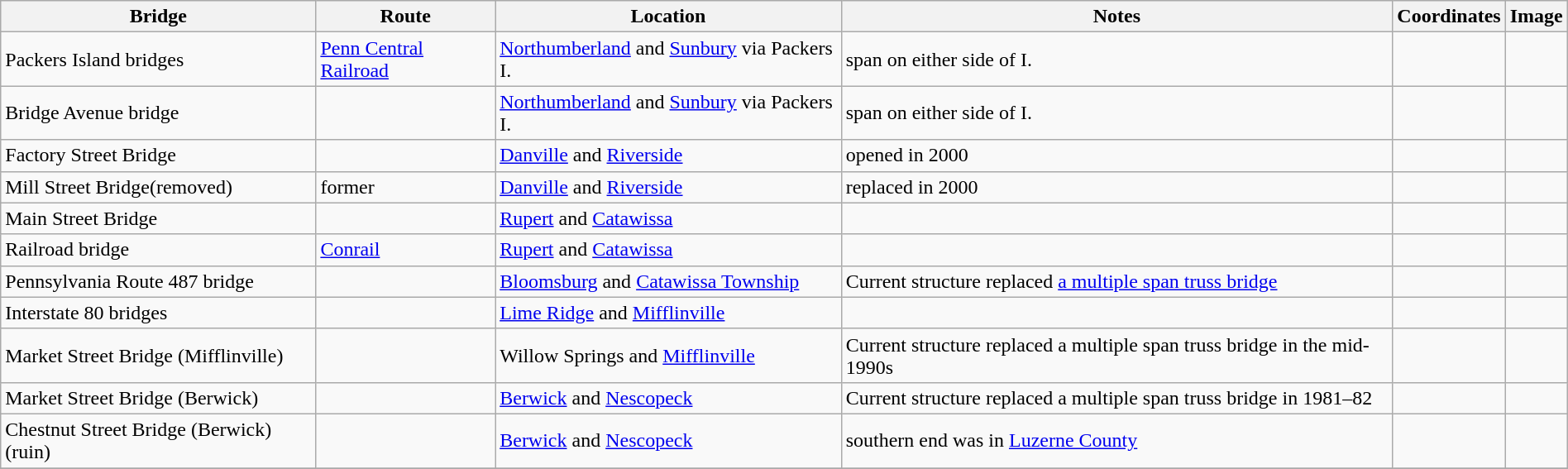<table class="wikitable" style="width:100%">
<tr>
<th>Bridge</th>
<th>Route</th>
<th>Location</th>
<th>Notes</th>
<th>Coordinates</th>
<th>Image</th>
</tr>
<tr>
<td>Packers Island bridges</td>
<td><a href='#'>Penn Central Railroad</a></td>
<td><a href='#'>Northumberland</a> and <a href='#'>Sunbury</a> via Packers I.</td>
<td>span on either side of I.</td>
<td></td>
<td> </td>
</tr>
<tr>
<td>Bridge Avenue bridge</td>
<td></td>
<td><a href='#'>Northumberland</a> and <a href='#'>Sunbury</a> via Packers I.</td>
<td>span on either side of I.</td>
<td></td>
<td> </td>
</tr>
<tr>
<td>Factory Street Bridge</td>
<td></td>
<td><a href='#'>Danville</a> and <a href='#'>Riverside</a></td>
<td>opened in 2000</td>
<td></td>
<td></td>
</tr>
<tr>
<td>Mill Street Bridge(removed)</td>
<td>former </td>
<td><a href='#'>Danville</a> and <a href='#'>Riverside</a></td>
<td>replaced in 2000</td>
<td></td>
<td></td>
</tr>
<tr>
<td>Main Street Bridge</td>
<td></td>
<td><a href='#'>Rupert</a> and <a href='#'>Catawissa</a></td>
<td></td>
<td></td>
<td></td>
</tr>
<tr>
<td>Railroad bridge</td>
<td><a href='#'>Conrail</a></td>
<td><a href='#'>Rupert</a> and <a href='#'>Catawissa</a></td>
<td></td>
<td></td>
<td></td>
</tr>
<tr>
<td>Pennsylvania Route 487 bridge</td>
<td></td>
<td><a href='#'>Bloomsburg</a> and <a href='#'>Catawissa Township</a></td>
<td>Current structure replaced <a href='#'>a multiple span truss bridge</a></td>
<td></td>
<td></td>
</tr>
<tr>
<td>Interstate 80 bridges</td>
<td></td>
<td><a href='#'>Lime Ridge</a> and <a href='#'>Mifflinville</a></td>
<td></td>
<td></td>
<td></td>
</tr>
<tr>
<td>Market Street Bridge (Mifflinville)</td>
<td></td>
<td>Willow Springs and <a href='#'>Mifflinville</a></td>
<td>Current structure replaced a multiple span truss bridge in the mid-1990s</td>
<td></td>
<td></td>
</tr>
<tr>
<td>Market Street Bridge (Berwick)</td>
<td></td>
<td><a href='#'>Berwick</a> and <a href='#'>Nescopeck</a></td>
<td>Current structure replaced a multiple span truss bridge in 1981–82</td>
<td></td>
<td></td>
</tr>
<tr>
<td>Chestnut Street Bridge (Berwick) (ruin)</td>
<td></td>
<td><a href='#'>Berwick</a> and <a href='#'>Nescopeck</a></td>
<td>southern end was in <a href='#'>Luzerne County</a></td>
<td></td>
<td></td>
</tr>
<tr>
</tr>
</table>
